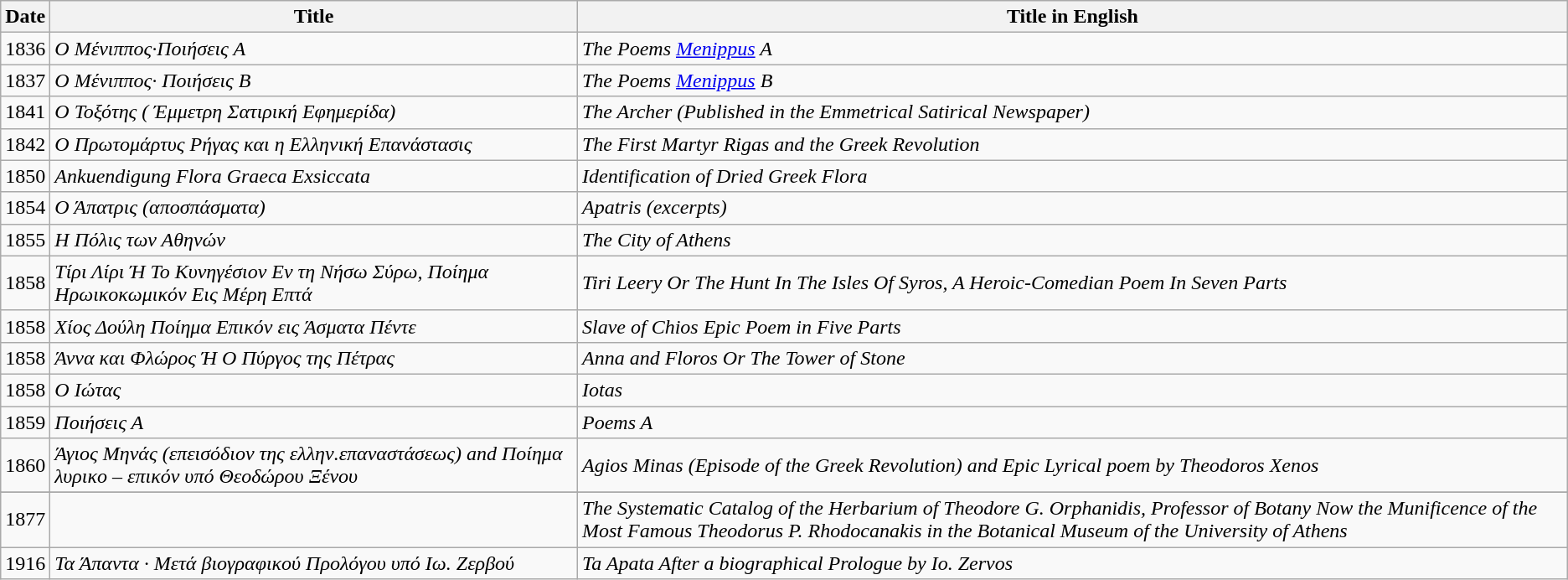<table class="wikitable">
<tr>
<th>Date</th>
<th>Title</th>
<th>Title in English</th>
</tr>
<tr>
<td>1836</td>
<td><em>Ο Μένιππος·Ποιήσεις Α</em></td>
<td><em>The Poems <a href='#'>Menippus</a> A</em></td>
</tr>
<tr>
<td>1837</td>
<td><em>Ο Μένιππος· Ποιήσεις Β</em></td>
<td><em>The Poems <a href='#'>Menippus</a> B</em></td>
</tr>
<tr>
<td>1841</td>
<td><em>Ο Τοξότης ( Έμμετρη Σατιρική Εφημερίδα)</em></td>
<td><em>The Archer (Published in the Emmetrical Satirical Newspaper)</em></td>
</tr>
<tr>
<td>1842</td>
<td><em>Ο Πρωτομάρτυς Ρήγας και η Ελληνική Επανάστασις</em></td>
<td><em>The First Martyr Rigas and the Greek Revolution</em></td>
</tr>
<tr>
<td>1850</td>
<td><em>Ankuendigung Flora Graeca Exsiccata</em></td>
<td><em>Identification of Dried Greek Flora</em></td>
</tr>
<tr>
<td>1854</td>
<td><em>Ο Άπατρις (αποσπάσματα)</em></td>
<td><em>Apatris (excerpts)</em></td>
</tr>
<tr>
<td>1855</td>
<td><em>Η Πόλις των Αθηνών</em></td>
<td><em>The City of Athens</em></td>
</tr>
<tr>
<td>1858</td>
<td><em>Τίρι Λίρι Ή Το Κυνηγέσιον Εν τη Νήσω Σύρω, Ποίημα Ηρωικοκωμικόν Εις Μέρη Επτά</em></td>
<td><em>Tiri Leery Or The Hunt In The Isles Of Syros, A Heroic-Comedian Poem In Seven Parts</em></td>
</tr>
<tr>
<td>1858</td>
<td><em>Χίος Δούλη Ποίημα Επικόν εις Άσματα Πέντε</em></td>
<td><em>Slave of Chios Epic Poem in Five Parts</em></td>
</tr>
<tr>
<td>1858</td>
<td><em>Άννα και Φλώρος Ή Ο Πύργος της Πέτρας</em></td>
<td><em>Anna and Floros Or The Tower of Stone</em></td>
</tr>
<tr>
<td>1858</td>
<td><em>Ο Ιώτας</em></td>
<td><em>Iotas</em></td>
</tr>
<tr>
<td>1859</td>
<td><em>Ποιήσεις Α</em></td>
<td><em>Poems A</em></td>
</tr>
<tr>
<td>1860</td>
<td><em>Άγιος Μηνάς (επεισόδιον της ελλην.επαναστάσεως) and Ποίημα λυρικο – επικόν υπό Θεοδώρου Ξένου</em></td>
<td><em>Agios Minas (Episode of the Greek Revolution) and Epic Lyrical poem by Theodoros Xenos</em></td>
</tr>
<tr>
</tr>
<tr>
<td>1877</td>
<td></td>
<td><em>The Systematic Catalog of the Herbarium of Theodore G. Orphanidis, Professor of Botany Now the Munificence of the Most Famous Theodorus P. Rhodocanakis in the Botanical Museum of the University of Athens</em></td>
</tr>
<tr>
<td>1916</td>
<td><em>Τα Άπαντα · Μετά βιογραφικού Προλόγου υπό Ιω. Ζερβού</em></td>
<td><em>Ta Apata After a biographical Prologue by Io. Zervos</em></td>
</tr>
</table>
